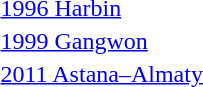<table>
<tr>
<td><a href='#'>1996 Harbin</a></td>
<td></td>
<td></td>
<td></td>
</tr>
<tr>
<td><a href='#'>1999 Gangwon</a></td>
<td></td>
<td></td>
<td></td>
</tr>
<tr>
<td><a href='#'>2011 Astana–Almaty</a></td>
<td></td>
<td></td>
<td></td>
</tr>
</table>
